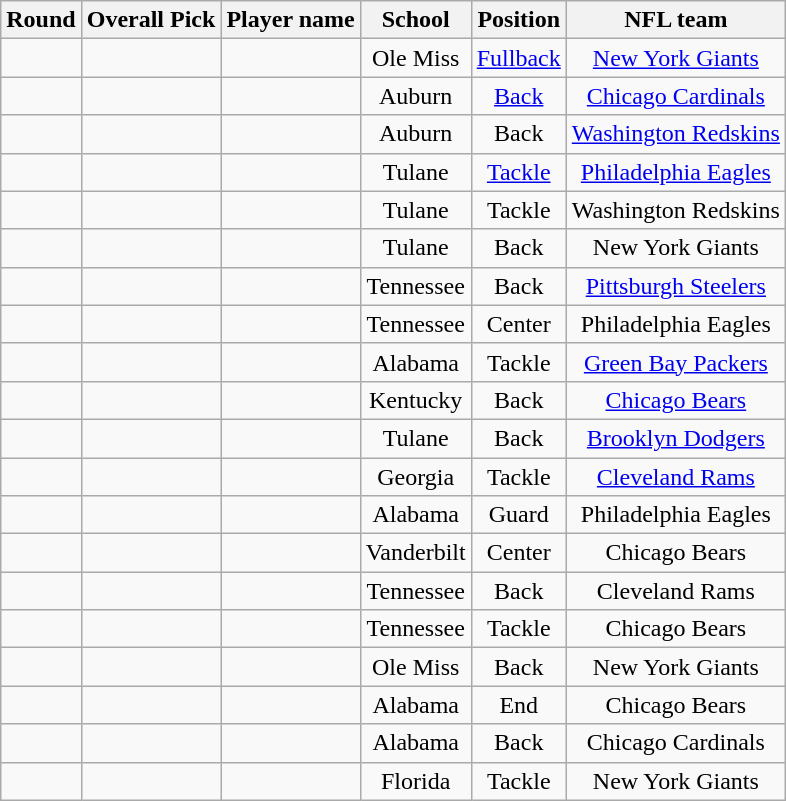<table class="wikitable sortable" style="text-align:center">
<tr>
<th scope="col">Round</th>
<th scope="col">Overall Pick</th>
<th scope="col">Player name</th>
<th scope="col">School</th>
<th scope="col">Position</th>
<th scope="col">NFL team</th>
</tr>
<tr>
<td></td>
<td></td>
<td></td>
<td>Ole Miss</td>
<td><a href='#'>Fullback</a></td>
<td><a href='#'>New York Giants</a></td>
</tr>
<tr>
<td></td>
<td></td>
<td></td>
<td>Auburn</td>
<td><a href='#'>Back</a></td>
<td><a href='#'>Chicago Cardinals</a></td>
</tr>
<tr>
<td></td>
<td></td>
<td></td>
<td>Auburn</td>
<td>Back</td>
<td><a href='#'>Washington Redskins</a></td>
</tr>
<tr>
<td></td>
<td></td>
<td></td>
<td>Tulane</td>
<td><a href='#'>Tackle</a></td>
<td><a href='#'>Philadelphia Eagles</a></td>
</tr>
<tr>
<td></td>
<td></td>
<td></td>
<td>Tulane</td>
<td>Tackle</td>
<td>Washington Redskins</td>
</tr>
<tr>
<td></td>
<td></td>
<td></td>
<td>Tulane</td>
<td>Back</td>
<td>New York Giants</td>
</tr>
<tr>
<td></td>
<td></td>
<td></td>
<td>Tennessee</td>
<td>Back</td>
<td><a href='#'>Pittsburgh Steelers</a></td>
</tr>
<tr>
<td></td>
<td></td>
<td></td>
<td>Tennessee</td>
<td>Center</td>
<td>Philadelphia Eagles</td>
</tr>
<tr>
<td></td>
<td></td>
<td></td>
<td>Alabama</td>
<td>Tackle</td>
<td><a href='#'>Green Bay Packers</a></td>
</tr>
<tr>
<td></td>
<td></td>
<td></td>
<td>Kentucky</td>
<td>Back</td>
<td><a href='#'>Chicago Bears</a></td>
</tr>
<tr>
<td></td>
<td></td>
<td></td>
<td>Tulane</td>
<td>Back</td>
<td><a href='#'>Brooklyn Dodgers</a></td>
</tr>
<tr>
<td></td>
<td></td>
<td></td>
<td>Georgia</td>
<td>Tackle</td>
<td><a href='#'>Cleveland Rams</a></td>
</tr>
<tr>
<td></td>
<td></td>
<td></td>
<td>Alabama</td>
<td>Guard</td>
<td>Philadelphia Eagles</td>
</tr>
<tr>
<td></td>
<td></td>
<td></td>
<td>Vanderbilt</td>
<td>Center</td>
<td>Chicago Bears</td>
</tr>
<tr>
<td></td>
<td></td>
<td></td>
<td>Tennessee</td>
<td>Back</td>
<td>Cleveland Rams</td>
</tr>
<tr>
<td></td>
<td></td>
<td></td>
<td>Tennessee</td>
<td>Tackle</td>
<td>Chicago Bears</td>
</tr>
<tr>
<td></td>
<td></td>
<td></td>
<td>Ole Miss</td>
<td>Back</td>
<td>New York Giants</td>
</tr>
<tr>
<td></td>
<td></td>
<td></td>
<td>Alabama</td>
<td>End</td>
<td>Chicago Bears</td>
</tr>
<tr>
<td></td>
<td></td>
<td></td>
<td>Alabama</td>
<td>Back</td>
<td>Chicago Cardinals</td>
</tr>
<tr>
<td></td>
<td></td>
<td></td>
<td>Florida</td>
<td>Tackle</td>
<td>New York Giants</td>
</tr>
</table>
